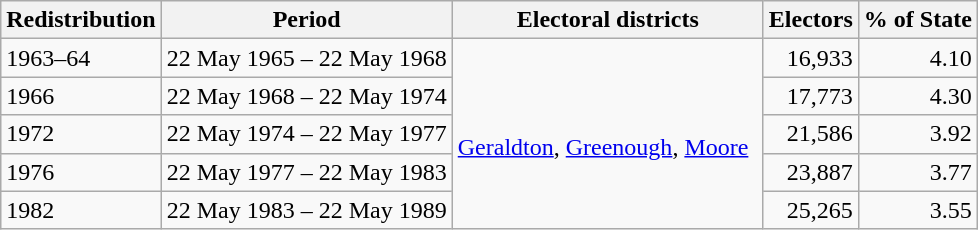<table class="wikitable">
<tr>
<th>Redistribution</th>
<th>Period</th>
<th>Electoral districts</th>
<th>Electors</th>
<th>% of State</th>
</tr>
<tr>
<td>1963–64</td>
<td>22 May 1965 – 22 May 1968</td>
<td rowspan=5 width = 200><br><a href='#'>Geraldton</a>,
<a href='#'>Greenough</a>,
<a href='#'>Moore</a></td>
<td align=right>16,933</td>
<td align=right>4.10</td>
</tr>
<tr>
<td>1966</td>
<td>22 May 1968 – 22 May 1974</td>
<td align=right>17,773</td>
<td align=right>4.30</td>
</tr>
<tr>
<td>1972</td>
<td>22 May 1974 – 22 May 1977</td>
<td align=right>21,586</td>
<td align=right>3.92</td>
</tr>
<tr>
<td>1976</td>
<td>22 May 1977 – 22 May 1983</td>
<td align=right>23,887</td>
<td align=right>3.77</td>
</tr>
<tr>
<td>1982</td>
<td>22 May 1983 – 22 May 1989</td>
<td align=right>25,265</td>
<td align=right>3.55</td>
</tr>
</table>
